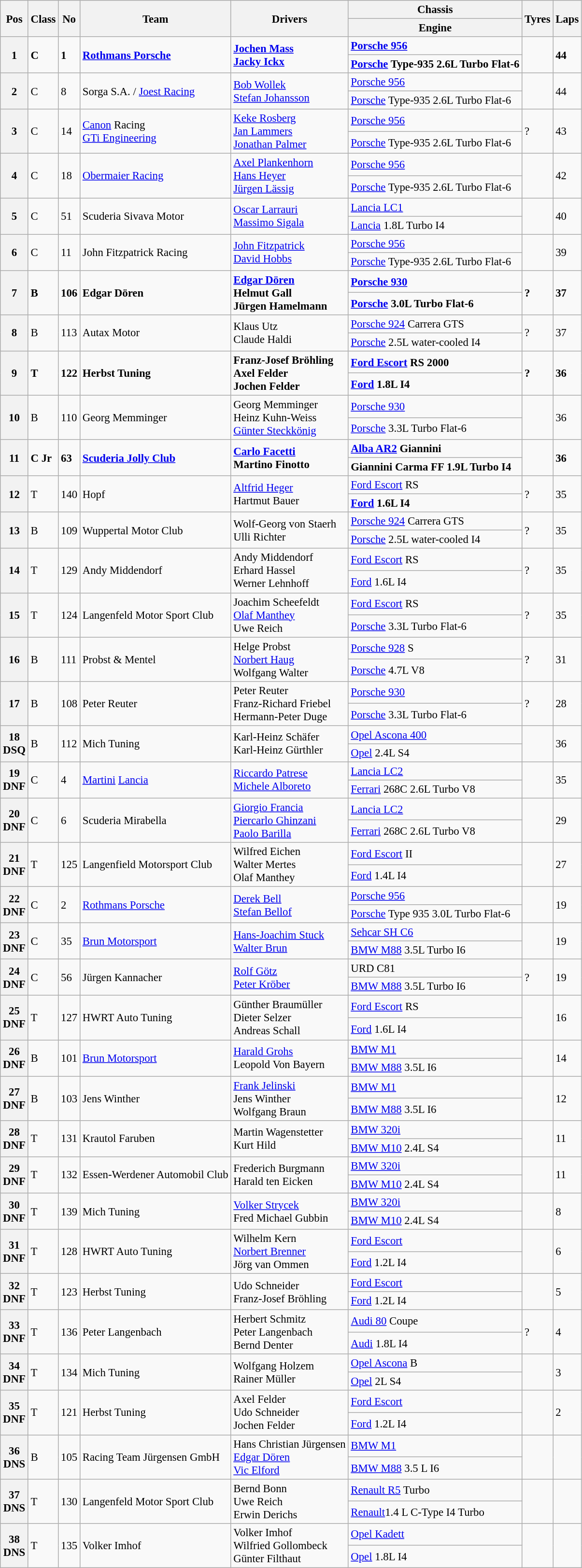<table class="wikitable" style="font-size: 95%;">
<tr>
<th rowspan=2>Pos</th>
<th rowspan=2>Class</th>
<th rowspan=2>No</th>
<th rowspan=2>Team</th>
<th rowspan=2>Drivers</th>
<th>Chassis</th>
<th rowspan=2>Tyres</th>
<th rowspan=2>Laps</th>
</tr>
<tr>
<th>Engine</th>
</tr>
<tr style="font-weight:bold">
<th rowspan=2>1</th>
<td rowspan=2>C</td>
<td rowspan=2>1</td>
<td rowspan=2> <a href='#'>Rothmans Porsche</a></td>
<td rowspan=2> <a href='#'>Jochen Mass</a><br> <a href='#'>Jacky Ickx</a></td>
<td><a href='#'>Porsche 956</a></td>
<td rowspan=2></td>
<td rowspan=2>44</td>
</tr>
<tr style="font-weight:bold">
<td><a href='#'>Porsche</a> Type-935 2.6L Turbo Flat-6</td>
</tr>
<tr>
<th rowspan=2>2</th>
<td rowspan=2>C</td>
<td rowspan=2>8</td>
<td rowspan=2> Sorga S.A. / <a href='#'>Joest Racing</a></td>
<td rowspan=2> <a href='#'>Bob Wollek</a><br> <a href='#'>Stefan Johansson</a></td>
<td><a href='#'>Porsche 956</a></td>
<td rowspan=2></td>
<td rowspan=2>44</td>
</tr>
<tr>
<td><a href='#'>Porsche</a> Type-935 2.6L Turbo Flat-6</td>
</tr>
<tr>
<th rowspan=2>3</th>
<td rowspan=2>C</td>
<td rowspan=2>14</td>
<td rowspan=2> <a href='#'>Canon</a> Racing<br> <a href='#'>GTi Engineering</a></td>
<td rowspan=2> <a href='#'>Keke Rosberg</a><br> <a href='#'>Jan Lammers</a><br>  <a href='#'>Jonathan Palmer</a></td>
<td><a href='#'>Porsche 956</a></td>
<td rowspan=2>?</td>
<td rowspan=2>43</td>
</tr>
<tr>
<td><a href='#'>Porsche</a> Type-935 2.6L Turbo Flat-6</td>
</tr>
<tr>
<th rowspan=2>4</th>
<td rowspan=2>C</td>
<td rowspan=2>18</td>
<td rowspan=2> <a href='#'>Obermaier Racing</a></td>
<td rowspan=2> <a href='#'>Axel Plankenhorn</a><br> <a href='#'>Hans Heyer</a><br> <a href='#'>Jürgen Lässig</a></td>
<td><a href='#'>Porsche 956</a></td>
<td rowspan=2></td>
<td rowspan=2>42</td>
</tr>
<tr>
<td><a href='#'>Porsche</a> Type-935 2.6L Turbo Flat-6</td>
</tr>
<tr>
<th rowspan=2>5</th>
<td rowspan=2>C</td>
<td rowspan=2>51</td>
<td rowspan=2> Scuderia Sivava Motor</td>
<td rowspan=2> <a href='#'>Oscar Larrauri</a><br> <a href='#'>Massimo Sigala</a></td>
<td><a href='#'>Lancia LC1</a></td>
<td rowspan=2></td>
<td rowspan=2>40</td>
</tr>
<tr>
<td><a href='#'>Lancia</a> 1.8L Turbo I4</td>
</tr>
<tr>
<th rowspan=2>6</th>
<td rowspan=2>C</td>
<td rowspan=2>11</td>
<td rowspan=2> John Fitzpatrick Racing</td>
<td rowspan=2> <a href='#'>John Fitzpatrick</a><br> <a href='#'>David Hobbs</a></td>
<td><a href='#'>Porsche 956</a></td>
<td rowspan=2></td>
<td rowspan=2>39</td>
</tr>
<tr>
<td><a href='#'>Porsche</a> Type-935 2.6L Turbo Flat-6</td>
</tr>
<tr style="font-weight:bold">
<th rowspan=2>7</th>
<td rowspan=2>B</td>
<td rowspan=2>106</td>
<td rowspan=2> Edgar Dören</td>
<td rowspan=2> <a href='#'>Edgar Dören</a><br> Helmut Gall<br>  Jürgen Hamelmann</td>
<td><a href='#'>Porsche 930</a></td>
<td rowspan=2>?</td>
<td rowspan=2>37</td>
</tr>
<tr style="font-weight:bold">
<td><a href='#'>Porsche</a> 3.0L Turbo Flat-6</td>
</tr>
<tr>
<th rowspan=2>8</th>
<td rowspan=2>B</td>
<td rowspan=2>113</td>
<td rowspan=2> Autax Motor</td>
<td rowspan=2> Klaus Utz<br> Claude Haldi</td>
<td><a href='#'>Porsche 924</a> Carrera GTS</td>
<td rowspan=2>?</td>
<td rowspan=2>37</td>
</tr>
<tr>
<td><a href='#'>Porsche</a> 2.5L water-cooled I4</td>
</tr>
<tr style="font-weight:bold">
<th rowspan=2>9</th>
<td rowspan=2>T</td>
<td rowspan=2>122</td>
<td rowspan=2> Herbst Tuning</td>
<td rowspan=2> Franz-Josef Bröhling<br> Axel Felder<br> Jochen Felder</td>
<td><a href='#'>Ford Escort</a> RS 2000</td>
<td rowspan=2>?</td>
<td rowspan=2>36</td>
</tr>
<tr style="font-weight:bold">
<td><a href='#'>Ford</a> 1.8L I4</td>
</tr>
<tr>
<th rowspan=2>10</th>
<td rowspan=2>B</td>
<td rowspan=2>110</td>
<td rowspan=2> Georg Memminger</td>
<td rowspan=2> Georg Memminger<br> Heinz Kuhn-Weiss<br> <a href='#'>Günter Steckkönig</a></td>
<td><a href='#'>Porsche 930</a></td>
<td rowspan=2></td>
<td rowspan=2>36</td>
</tr>
<tr>
<td><a href='#'>Porsche</a> 3.3L Turbo Flat-6</td>
</tr>
<tr style="font-weight:bold">
<th rowspan=2>11</th>
<td rowspan=2>C Jr</td>
<td rowspan=2>63</td>
<td rowspan=2> <a href='#'>Scuderia Jolly Club</a></td>
<td rowspan=2> <a href='#'>Carlo Facetti</a><br> Martino Finotto</td>
<td><a href='#'>Alba AR2</a> Giannini</td>
<td rowspan=2></td>
<td rowspan=2>36</td>
</tr>
<tr style="font-weight:bold">
<td>Giannini Carma FF 1.9L Turbo I4</td>
</tr>
<tr>
<th rowspan=2>12</th>
<td rowspan=2>T</td>
<td rowspan=2>140</td>
<td rowspan=2> Hopf</td>
<td rowspan=2> <a href='#'>Altfrid Heger</a><br> Hartmut Bauer</td>
<td><a href='#'>Ford Escort</a> RS</td>
<td rowspan=2>?</td>
<td rowspan=2>35</td>
</tr>
<tr style="font-weight:bold">
<td><a href='#'>Ford</a> 1.6L I4</td>
</tr>
<tr>
<th rowspan=2>13</th>
<td rowspan=2>B</td>
<td rowspan=2>109</td>
<td rowspan=2> Wuppertal Motor Club</td>
<td rowspan=2> Wolf-Georg von Staerh<br> Ulli Richter</td>
<td><a href='#'>Porsche 924</a> Carrera GTS</td>
<td rowspan=2>?</td>
<td rowspan=2>35</td>
</tr>
<tr>
<td><a href='#'>Porsche</a> 2.5L water-cooled I4</td>
</tr>
<tr>
<th rowspan=2>14</th>
<td rowspan=2>T</td>
<td rowspan=2>129</td>
<td rowspan=2> Andy Middendorf</td>
<td rowspan=2> Andy Middendorf<br> Erhard Hassel<br>  Werner Lehnhoff</td>
<td><a href='#'>Ford Escort</a> RS</td>
<td rowspan=2>?</td>
<td rowspan=2>35</td>
</tr>
<tr>
<td><a href='#'>Ford</a> 1.6L I4</td>
</tr>
<tr>
<th rowspan=2>15</th>
<td rowspan=2>T</td>
<td rowspan=2>124</td>
<td rowspan=2> Langenfeld Motor Sport Club</td>
<td rowspan=2> Joachim Scheefeldt<br> <a href='#'>Olaf Manthey</a><br> Uwe Reich</td>
<td><a href='#'>Ford Escort</a> RS</td>
<td rowspan=2>?</td>
<td rowspan=2>35</td>
</tr>
<tr>
<td><a href='#'>Porsche</a> 3.3L Turbo Flat-6</td>
</tr>
<tr>
<th rowspan=2>16</th>
<td rowspan=2>B</td>
<td rowspan=2>111</td>
<td rowspan=2> Probst & Mentel</td>
<td rowspan=2> Helge Probst<br> <a href='#'>Norbert Haug</a> <br>  Wolfgang Walter</td>
<td><a href='#'>Porsche 928</a> S</td>
<td rowspan=2>?</td>
<td rowspan=2>31</td>
</tr>
<tr>
<td><a href='#'>Porsche</a> 4.7L V8</td>
</tr>
<tr>
<th rowspan=2>17</th>
<td rowspan=2>B</td>
<td rowspan=2>108</td>
<td rowspan=2> Peter Reuter</td>
<td rowspan=2> Peter Reuter<br> Franz-Richard Friebel <br>  Hermann-Peter Duge</td>
<td><a href='#'>Porsche 930</a></td>
<td rowspan=2>?</td>
<td rowspan=2>28</td>
</tr>
<tr>
<td><a href='#'>Porsche</a> 3.3L Turbo Flat-6</td>
</tr>
<tr>
<th rowspan=2>18<br>DSQ</th>
<td rowspan=2>B</td>
<td rowspan=2>112</td>
<td rowspan=2> Mich Tuning</td>
<td rowspan=2> Karl-Heinz Schäfer<br> Karl-Heinz Gürthler</td>
<td><a href='#'>Opel Ascona 400</a></td>
<td rowspan=2></td>
<td rowspan=2>36</td>
</tr>
<tr>
<td><a href='#'>Opel</a> 2.4L S4</td>
</tr>
<tr>
<th rowspan=2>19<br>DNF</th>
<td rowspan=2>C</td>
<td rowspan=2>4</td>
<td rowspan=2> <a href='#'>Martini</a> <a href='#'>Lancia</a></td>
<td rowspan=2> <a href='#'>Riccardo Patrese</a> <br> <a href='#'>Michele Alboreto</a></td>
<td><a href='#'>Lancia LC2</a></td>
<td rowspan=2></td>
<td rowspan=2>35</td>
</tr>
<tr>
<td><a href='#'>Ferrari</a> 268C 2.6L Turbo V8</td>
</tr>
<tr>
<th rowspan=2>20<br>DNF</th>
<td rowspan=2>C</td>
<td rowspan=2>6</td>
<td rowspan=2> Scuderia Mirabella</td>
<td rowspan=2> <a href='#'>Giorgio Francia</a><br> <a href='#'>Piercarlo Ghinzani</a><br> <a href='#'>Paolo Barilla</a></td>
<td><a href='#'>Lancia LC2</a></td>
<td rowspan=2></td>
<td rowspan=2>29</td>
</tr>
<tr>
<td><a href='#'>Ferrari</a> 268C 2.6L Turbo V8</td>
</tr>
<tr>
<th rowspan=2>21<br>DNF</th>
<td rowspan=2>T</td>
<td rowspan=2>125</td>
<td rowspan=2> Langenfield Motorsport Club</td>
<td rowspan=2> Wilfred Eichen <br>  Walter Mertes <br>  Olaf Manthey</td>
<td><a href='#'>Ford Escort</a> II</td>
<td rowspan=2></td>
<td rowspan=2>27</td>
</tr>
<tr>
<td><a href='#'>Ford</a> 1.4L I4</td>
</tr>
<tr>
<th rowspan=2>22<br>DNF</th>
<td rowspan=2>C</td>
<td rowspan=2>2</td>
<td rowspan=2> <a href='#'>Rothmans Porsche</a></td>
<td rowspan=2> <a href='#'>Derek Bell</a><br> <a href='#'>Stefan Bellof</a></td>
<td><a href='#'>Porsche 956</a></td>
<td rowspan=2></td>
<td rowspan=2>19</td>
</tr>
<tr>
<td><a href='#'>Porsche</a> Type 935 3.0L Turbo Flat-6</td>
</tr>
<tr>
<th rowspan=2>23<br>DNF</th>
<td rowspan=2>C</td>
<td rowspan=2>35</td>
<td rowspan=2> <a href='#'>Brun Motorsport</a></td>
<td rowspan=2> <a href='#'>Hans-Joachim Stuck</a><br> <a href='#'>Walter Brun</a></td>
<td><a href='#'>Sehcar SH C6</a></td>
<td rowspan=2></td>
<td rowspan=2>19</td>
</tr>
<tr>
<td><a href='#'>BMW M88</a> 3.5L Turbo I6</td>
</tr>
<tr>
<th rowspan=2>24<br>DNF</th>
<td rowspan=2>C</td>
<td rowspan=2>56</td>
<td rowspan=2> Jürgen Kannacher</td>
<td rowspan=2> <a href='#'>Rolf Götz</a><br> <a href='#'>Peter Kröber</a></td>
<td>URD C81</td>
<td rowspan=2>?</td>
<td rowspan=2>19</td>
</tr>
<tr>
<td><a href='#'>BMW M88</a> 3.5L Turbo I6</td>
</tr>
<tr>
<th rowspan=2>25<br>DNF</th>
<td rowspan=2>T</td>
<td rowspan=2>127</td>
<td rowspan=2> HWRT Auto Tuning</td>
<td rowspan=2> Günther Braumüller<br> Dieter Selzer <br>  Andreas Schall</td>
<td><a href='#'>Ford Escort</a> RS</td>
<td rowspan=2></td>
<td rowspan=2>16</td>
</tr>
<tr>
<td><a href='#'>Ford</a> 1.6L I4</td>
</tr>
<tr>
<th rowspan=2>26<br>DNF</th>
<td rowspan=2>B</td>
<td rowspan=2>101</td>
<td rowspan=2> <a href='#'>Brun Motorsport</a></td>
<td rowspan=2> <a href='#'>Harald Grohs</a> <br>  Leopold Von Bayern</td>
<td><a href='#'>BMW M1</a></td>
<td rowspan=2></td>
<td rowspan=2>14</td>
</tr>
<tr>
<td><a href='#'>BMW M88</a> 3.5L I6</td>
</tr>
<tr>
<th rowspan=2>27<br>DNF</th>
<td rowspan=2>B</td>
<td rowspan=2>103</td>
<td rowspan=2> Jens Winther</td>
<td rowspan=2> <a href='#'>Frank Jelinski</a><br> Jens Winther<br>  Wolfgang Braun</td>
<td><a href='#'>BMW M1</a></td>
<td rowspan=2></td>
<td rowspan=2>12</td>
</tr>
<tr>
<td><a href='#'>BMW M88</a> 3.5L I6</td>
</tr>
<tr>
<th rowspan=2>28<br>DNF</th>
<td rowspan=2>T</td>
<td rowspan=2>131</td>
<td rowspan=2> Krautol Faruben</td>
<td rowspan=2> Martin Wagenstetter <br>  Kurt Hild</td>
<td><a href='#'>BMW 320i</a></td>
<td rowspan=2></td>
<td rowspan=2>11</td>
</tr>
<tr>
<td><a href='#'>BMW M10</a> 2.4L S4</td>
</tr>
<tr>
<th rowspan=2>29<br>DNF</th>
<td rowspan=2>T</td>
<td rowspan=2>132</td>
<td rowspan=2> Essen-Werdener Automobil Club</td>
<td rowspan=2> Frederich Burgmann <br>  Harald ten Eicken</td>
<td><a href='#'>BMW 320i</a></td>
<td rowspan=2></td>
<td rowspan=2>11</td>
</tr>
<tr>
<td><a href='#'>BMW M10</a> 2.4L S4</td>
</tr>
<tr>
<th rowspan=2>30<br>DNF</th>
<td rowspan=2>T</td>
<td rowspan=2>139</td>
<td rowspan=2> Mich Tuning</td>
<td rowspan=2> <a href='#'>Volker Strycek</a> <br>  Fred Michael Gubbin</td>
<td><a href='#'>BMW 320i</a></td>
<td rowspan=2></td>
<td rowspan=2>8</td>
</tr>
<tr>
<td><a href='#'>BMW M10</a> 2.4L S4</td>
</tr>
<tr>
<th rowspan=2>31<br>DNF</th>
<td rowspan=2>T</td>
<td rowspan=2>128</td>
<td rowspan=2> HWRT Auto Tuning</td>
<td rowspan=2> Wilhelm Kern <br>  <a href='#'>Norbert Brenner</a> <br>  Jörg van Ommen</td>
<td><a href='#'>Ford Escort</a></td>
<td rowspan=2></td>
<td rowspan=2>6</td>
</tr>
<tr>
<td><a href='#'>Ford</a> 1.2L I4</td>
</tr>
<tr>
<th rowspan=2>32<br>DNF</th>
<td rowspan=2>T</td>
<td rowspan=2>123</td>
<td rowspan=2> Herbst Tuning</td>
<td rowspan=2> Udo Schneider <br>  Franz-Josef Bröhling</td>
<td><a href='#'>Ford Escort</a></td>
<td rowspan=2></td>
<td rowspan=2>5</td>
</tr>
<tr>
<td><a href='#'>Ford</a> 1.2L I4</td>
</tr>
<tr>
<th rowspan=2>33<br>DNF</th>
<td rowspan=2>T</td>
<td rowspan=2>136</td>
<td rowspan=2> Peter Langenbach</td>
<td rowspan=2> Herbert Schmitz <br> Peter Langenbach <br> Bernd Denter</td>
<td><a href='#'>Audi 80</a> Coupe</td>
<td rowspan=2>?</td>
<td rowspan=2>4</td>
</tr>
<tr>
<td><a href='#'>Audi</a> 1.8L I4</td>
</tr>
<tr>
<th rowspan=2>34<br>DNF</th>
<td rowspan=2>T</td>
<td rowspan=2>134</td>
<td rowspan=2> Mich Tuning</td>
<td rowspan=2> Wolfgang Holzem <br>  Rainer Müller</td>
<td><a href='#'>Opel Ascona</a> B</td>
<td rowspan=2></td>
<td rowspan=2>3</td>
</tr>
<tr>
<td><a href='#'>Opel</a> 2L S4</td>
</tr>
<tr>
<th rowspan=2>35<br>DNF</th>
<td rowspan=2>T</td>
<td rowspan=2>121</td>
<td rowspan=2> Herbst Tuning</td>
<td rowspan=2> Axel Felder<br> Udo Schneider<br> Jochen Felder</td>
<td><a href='#'>Ford Escort</a></td>
<td rowspan=2></td>
<td rowspan=2>2</td>
</tr>
<tr>
<td><a href='#'>Ford</a> 1.2L I4</td>
</tr>
<tr>
<th rowspan=2>36<br>DNS</th>
<td rowspan=2>B</td>
<td rowspan=2>105</td>
<td rowspan=2> Racing Team Jürgensen GmbH</td>
<td rowspan=2> Hans Christian Jürgensen<br> <a href='#'>Edgar Dören</a><br> <a href='#'>Vic Elford</a></td>
<td><a href='#'>BMW M1</a></td>
<td rowspan=2></td>
<td rowspan=2></td>
</tr>
<tr>
<td><a href='#'>BMW M88</a> 3.5 L I6</td>
</tr>
<tr>
<th rowspan=2>37<br>DNS</th>
<td rowspan=2>T</td>
<td rowspan=2>130</td>
<td rowspan=2> Langenfeld Motor Sport Club</td>
<td rowspan=2> Bernd Bonn <br>  Uwe Reich <br>  Erwin Derichs</td>
<td><a href='#'>Renault R5</a> Turbo</td>
<td rowspan=2></td>
<td rowspan=2></td>
</tr>
<tr>
<td><a href='#'>Renault</a>1.4 L C-Type I4 Turbo</td>
</tr>
<tr>
<th rowspan=2>38<br>DNS</th>
<td rowspan=2>T</td>
<td rowspan=2>135</td>
<td rowspan=2> Volker Imhof</td>
<td rowspan=2> Volker Imhof<br> Wilfried Gollombeck <br>  Günter Filthaut</td>
<td><a href='#'>Opel Kadett</a></td>
<td rowspan=2></td>
<td rowspan=2></td>
</tr>
<tr>
<td><a href='#'>Opel</a> 1.8L I4</td>
</tr>
</table>
